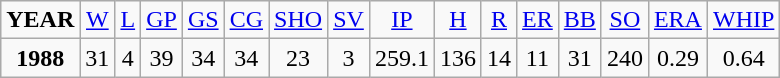<table class="wikitable">
<tr align=center>
<td><strong>YEAR</strong></td>
<td><a href='#'>W</a></td>
<td><a href='#'>L</a></td>
<td><a href='#'>GP</a></td>
<td><a href='#'>GS</a></td>
<td><a href='#'>CG</a></td>
<td><a href='#'>SHO</a></td>
<td><a href='#'>SV</a></td>
<td><a href='#'>IP</a></td>
<td><a href='#'>H</a></td>
<td><a href='#'>R</a></td>
<td><a href='#'>ER</a></td>
<td><a href='#'>BB</a></td>
<td><a href='#'>SO</a></td>
<td><a href='#'>ERA</a></td>
<td><a href='#'>WHIP</a></td>
</tr>
<tr align=center>
<td><strong>1988</strong></td>
<td>31</td>
<td>4</td>
<td>39</td>
<td>34</td>
<td>34</td>
<td>23</td>
<td>3</td>
<td>259.1</td>
<td>136</td>
<td>14</td>
<td>11</td>
<td>31</td>
<td>240</td>
<td>0.29</td>
<td>0.64</td>
</tr>
</table>
